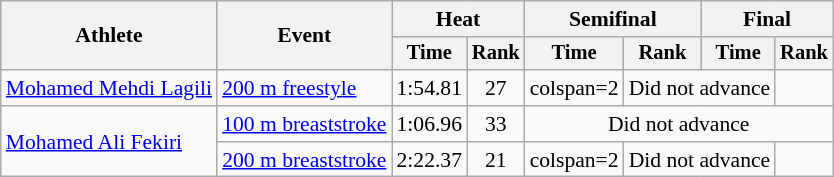<table class=wikitable style="font-size:90%">
<tr>
<th rowspan=2>Athlete</th>
<th rowspan=2>Event</th>
<th colspan="2">Heat</th>
<th colspan="2">Semifinal</th>
<th colspan="2">Final</th>
</tr>
<tr style="font-size:95%">
<th>Time</th>
<th>Rank</th>
<th>Time</th>
<th>Rank</th>
<th>Time</th>
<th>Rank</th>
</tr>
<tr align=center>
<td align=left><a href='#'>Mohamed Mehdi Lagili</a></td>
<td align=left><a href='#'>200 m freestyle</a></td>
<td>1:54.81</td>
<td>27</td>
<td>colspan=2 </td>
<td colspan=2>Did not advance</td>
</tr>
<tr align=center>
<td align=left rowspan=2><a href='#'>Mohamed Ali Fekiri</a></td>
<td align=left><a href='#'>100 m breaststroke</a></td>
<td>1:06.96</td>
<td>33</td>
<td colspan=4>Did not advance</td>
</tr>
<tr align=center>
<td align=left><a href='#'>200 m breaststroke</a></td>
<td>2:22.37</td>
<td>21</td>
<td>colspan=2 </td>
<td colspan=2>Did not advance</td>
</tr>
</table>
